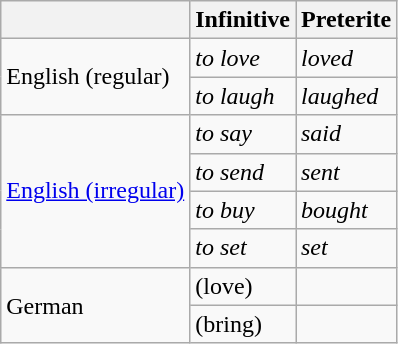<table class="wikitable">
<tr>
<th></th>
<th>Infinitive</th>
<th>Preterite</th>
</tr>
<tr>
<td rowspan=2>English (regular)</td>
<td><em>to love</em></td>
<td><em>loved</em></td>
</tr>
<tr>
<td><em>to laugh</em></td>
<td><em>laughed</em></td>
</tr>
<tr>
<td rowspan=4><a href='#'>English (irregular)</a></td>
<td><em>to say</em></td>
<td><em>said</em></td>
</tr>
<tr>
<td><em>to send</em></td>
<td><em>sent</em></td>
</tr>
<tr>
<td><em>to buy</em></td>
<td><em>bought</em></td>
</tr>
<tr>
<td><em>to set</em></td>
<td><em>set</em></td>
</tr>
<tr>
<td rowspan=2>German</td>
<td> (love)</td>
<td></td>
</tr>
<tr>
<td> (bring)</td>
<td></td>
</tr>
</table>
